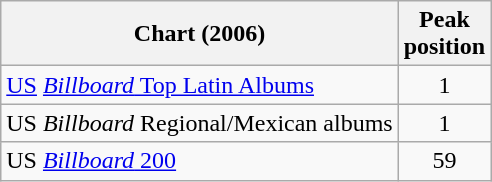<table class="wikitable">
<tr>
<th align="left">Chart (2006)</th>
<th align="left">Peak<br>position</th>
</tr>
<tr>
<td align="left"><a href='#'>US</a> <a href='#'><em>Billboard</em> Top Latin Albums</a></td>
<td align="center">1</td>
</tr>
<tr>
<td align="left">US <em>Billboard</em> Regional/Mexican albums</td>
<td align="center">1</td>
</tr>
<tr>
<td align="left">US <a href='#'><em>Billboard</em> 200</a></td>
<td align="center">59</td>
</tr>
</table>
